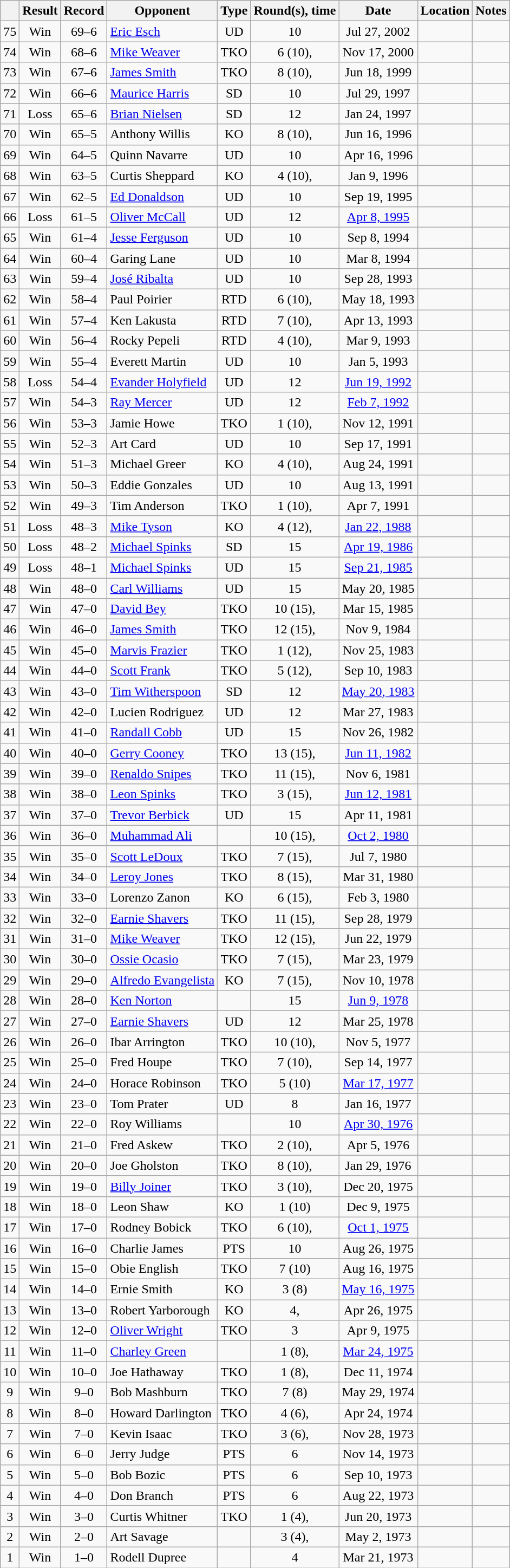<table class="wikitable" style="text-align:center">
<tr>
<th></th>
<th>Result</th>
<th>Record</th>
<th>Opponent</th>
<th>Type</th>
<th>Round(s), time</th>
<th>Date</th>
<th>Location</th>
<th>Notes</th>
</tr>
<tr>
<td>75</td>
<td>Win</td>
<td>69–6</td>
<td style="text-align:left;"><a href='#'>Eric Esch</a></td>
<td>UD</td>
<td>10</td>
<td>Jul 27, 2002</td>
<td style="text-align:left;"></td>
<td></td>
</tr>
<tr>
<td>74</td>
<td>Win</td>
<td>68–6</td>
<td style="text-align:left;"><a href='#'>Mike Weaver</a></td>
<td>TKO</td>
<td>6 (10), </td>
<td>Nov 17, 2000</td>
<td style="text-align:left;"></td>
<td></td>
</tr>
<tr>
<td>73</td>
<td>Win</td>
<td>67–6</td>
<td style="text-align:left;"><a href='#'>James Smith</a></td>
<td>TKO</td>
<td>8 (10), </td>
<td>Jun 18, 1999</td>
<td style="text-align:left;"></td>
<td></td>
</tr>
<tr>
<td>72</td>
<td>Win</td>
<td>66–6</td>
<td style="text-align:left;"><a href='#'>Maurice Harris</a></td>
<td>SD</td>
<td>10</td>
<td>Jul 29, 1997</td>
<td style="text-align:left;"></td>
<td></td>
</tr>
<tr>
<td>71</td>
<td>Loss</td>
<td>65–6</td>
<td style="text-align:left;"><a href='#'>Brian Nielsen</a></td>
<td>SD</td>
<td>12</td>
<td>Jan 24, 1997</td>
<td style="text-align:left;"></td>
<td style="text-align:left;"></td>
</tr>
<tr>
<td>70</td>
<td>Win</td>
<td>65–5</td>
<td style="text-align:left;">Anthony Willis</td>
<td>KO</td>
<td>8 (10), </td>
<td>Jun 16, 1996</td>
<td style="text-align:left;"></td>
<td></td>
</tr>
<tr>
<td>69</td>
<td>Win</td>
<td>64–5</td>
<td style="text-align:left;">Quinn Navarre</td>
<td>UD</td>
<td>10</td>
<td>Apr 16, 1996</td>
<td style="text-align:left;"></td>
<td></td>
</tr>
<tr>
<td>68</td>
<td>Win</td>
<td>63–5</td>
<td style="text-align:left;">Curtis Sheppard</td>
<td>KO</td>
<td>4 (10), </td>
<td>Jan 9, 1996</td>
<td style="text-align:left;"></td>
<td></td>
</tr>
<tr>
<td>67</td>
<td>Win</td>
<td>62–5</td>
<td style="text-align:left;"><a href='#'>Ed Donaldson</a></td>
<td>UD</td>
<td>10</td>
<td>Sep 19, 1995</td>
<td style="text-align:left;"></td>
<td></td>
</tr>
<tr>
<td>66</td>
<td>Loss</td>
<td>61–5</td>
<td style="text-align:left;"><a href='#'>Oliver McCall</a></td>
<td>UD</td>
<td>12</td>
<td><a href='#'>Apr 8, 1995</a></td>
<td style="text-align:left;"></td>
<td style="text-align:left;"></td>
</tr>
<tr>
<td>65</td>
<td>Win</td>
<td>61–4</td>
<td style="text-align:left;"><a href='#'>Jesse Ferguson</a></td>
<td>UD</td>
<td>10</td>
<td>Sep 8, 1994</td>
<td style="text-align:left;"></td>
<td></td>
</tr>
<tr>
<td>64</td>
<td>Win</td>
<td>60–4</td>
<td style="text-align:left;">Garing Lane</td>
<td>UD</td>
<td>10</td>
<td>Mar 8, 1994</td>
<td style="text-align:left;"></td>
<td></td>
</tr>
<tr>
<td>63</td>
<td>Win</td>
<td>59–4</td>
<td style="text-align:left;"><a href='#'>José Ribalta</a></td>
<td>UD</td>
<td>10</td>
<td>Sep 28, 1993</td>
<td style="text-align:left;"></td>
<td></td>
</tr>
<tr>
<td>62</td>
<td>Win</td>
<td>58–4</td>
<td style="text-align:left;">Paul Poirier</td>
<td>RTD</td>
<td>6 (10), </td>
<td>May 18, 1993</td>
<td style="text-align:left;"></td>
<td></td>
</tr>
<tr>
<td>61</td>
<td>Win</td>
<td>57–4</td>
<td style="text-align:left;">Ken Lakusta</td>
<td>RTD</td>
<td>7 (10), </td>
<td>Apr 13, 1993</td>
<td style="text-align:left;"></td>
<td></td>
</tr>
<tr>
<td>60</td>
<td>Win</td>
<td>56–4</td>
<td style="text-align:left;">Rocky Pepeli</td>
<td>RTD</td>
<td>4 (10), </td>
<td>Mar 9, 1993</td>
<td style="text-align:left;"></td>
<td></td>
</tr>
<tr>
<td>59</td>
<td>Win</td>
<td>55–4</td>
<td style="text-align:left;">Everett Martin</td>
<td>UD</td>
<td>10</td>
<td>Jan 5, 1993</td>
<td style="text-align:left;"></td>
<td></td>
</tr>
<tr>
<td>58</td>
<td>Loss</td>
<td>54–4</td>
<td style="text-align:left;"><a href='#'>Evander Holyfield</a></td>
<td>UD</td>
<td>12</td>
<td><a href='#'>Jun 19, 1992</a></td>
<td style="text-align:left;"></td>
<td style="text-align:left;"></td>
</tr>
<tr>
<td>57</td>
<td>Win</td>
<td>54–3</td>
<td style="text-align:left;"><a href='#'>Ray Mercer</a></td>
<td>UD</td>
<td>12</td>
<td><a href='#'>Feb 7, 1992</a></td>
<td style="text-align:left;"></td>
<td></td>
</tr>
<tr>
<td>56</td>
<td>Win</td>
<td>53–3</td>
<td style="text-align:left;">Jamie Howe</td>
<td>TKO</td>
<td>1 (10), </td>
<td>Nov 12, 1991</td>
<td style="text-align:left;"></td>
<td></td>
</tr>
<tr>
<td>55</td>
<td>Win</td>
<td>52–3</td>
<td style="text-align:left;">Art Card</td>
<td>UD</td>
<td>10</td>
<td>Sep 17, 1991</td>
<td style="text-align:left;"></td>
<td></td>
</tr>
<tr>
<td>54</td>
<td>Win</td>
<td>51–3</td>
<td style="text-align:left;">Michael Greer</td>
<td>KO</td>
<td>4 (10), </td>
<td>Aug 24, 1991</td>
<td style="text-align:left;"></td>
<td></td>
</tr>
<tr>
<td>53</td>
<td>Win</td>
<td>50–3</td>
<td style="text-align:left;">Eddie Gonzales</td>
<td>UD</td>
<td>10</td>
<td>Aug 13, 1991</td>
<td style="text-align:left;"></td>
<td></td>
</tr>
<tr>
<td>52</td>
<td>Win</td>
<td>49–3</td>
<td style="text-align:left;">Tim Anderson</td>
<td>TKO</td>
<td>1 (10), </td>
<td>Apr 7, 1991</td>
<td style="text-align:left;"></td>
<td></td>
</tr>
<tr>
<td>51</td>
<td>Loss</td>
<td>48–3</td>
<td style="text-align:left;"><a href='#'>Mike Tyson</a></td>
<td>KO</td>
<td>4 (12), </td>
<td><a href='#'>Jan 22, 1988</a></td>
<td style="text-align:left;"></td>
<td style="text-align:left;"></td>
</tr>
<tr>
<td>50</td>
<td>Loss</td>
<td>48–2</td>
<td style="text-align:left;"><a href='#'>Michael Spinks</a></td>
<td>SD</td>
<td>15</td>
<td><a href='#'>Apr 19, 1986</a></td>
<td style="text-align:left;"></td>
<td style="text-align:left;"></td>
</tr>
<tr>
<td>49</td>
<td>Loss</td>
<td>48–1</td>
<td style="text-align:left;"><a href='#'>Michael Spinks</a></td>
<td>UD</td>
<td>15</td>
<td><a href='#'>Sep 21, 1985</a></td>
<td style="text-align:left;"></td>
<td style="text-align:left;"></td>
</tr>
<tr>
<td>48</td>
<td>Win</td>
<td>48–0</td>
<td style="text-align:left;"><a href='#'>Carl Williams</a></td>
<td>UD</td>
<td>15</td>
<td>May 20, 1985</td>
<td style="text-align:left;"></td>
<td style="text-align:left;"></td>
</tr>
<tr>
<td>47</td>
<td>Win</td>
<td>47–0</td>
<td style="text-align:left;"><a href='#'>David Bey</a></td>
<td>TKO</td>
<td>10 (15), </td>
<td>Mar 15, 1985</td>
<td style="text-align:left;"></td>
<td style="text-align:left;"></td>
</tr>
<tr>
<td>46</td>
<td>Win</td>
<td>46–0</td>
<td style="text-align:left;"><a href='#'>James Smith</a></td>
<td>TKO</td>
<td>12 (15), </td>
<td>Nov 9, 1984</td>
<td style="text-align:left;"></td>
<td style="text-align:left;"></td>
</tr>
<tr>
<td>45</td>
<td>Win</td>
<td>45–0</td>
<td style="text-align:left;"><a href='#'>Marvis Frazier</a></td>
<td>TKO</td>
<td>1 (12), </td>
<td>Nov 25, 1983</td>
<td style="text-align:left;"></td>
<td style="text-align:left;"></td>
</tr>
<tr>
<td>44</td>
<td>Win</td>
<td>44–0</td>
<td style="text-align:left;"><a href='#'>Scott Frank</a></td>
<td>TKO</td>
<td>5 (12), </td>
<td>Sep 10, 1983</td>
<td style="text-align:left;"></td>
<td style="text-align:left;"></td>
</tr>
<tr>
<td>43</td>
<td>Win</td>
<td>43–0</td>
<td style="text-align:left;"><a href='#'>Tim Witherspoon</a></td>
<td>SD</td>
<td>12</td>
<td><a href='#'>May 20, 1983</a></td>
<td style="text-align:left;"></td>
<td style="text-align:left;"></td>
</tr>
<tr>
<td>42</td>
<td>Win</td>
<td>42–0</td>
<td style="text-align:left;">Lucien Rodriguez</td>
<td>UD</td>
<td>12</td>
<td>Mar 27, 1983</td>
<td style="text-align:left;"></td>
<td style="text-align:left;"></td>
</tr>
<tr>
<td>41</td>
<td>Win</td>
<td>41–0</td>
<td style="text-align:left;"><a href='#'>Randall Cobb</a></td>
<td>UD</td>
<td>15</td>
<td>Nov 26, 1982</td>
<td style="text-align:left;"></td>
<td style="text-align:left;"></td>
</tr>
<tr>
<td>40</td>
<td>Win</td>
<td>40–0</td>
<td style="text-align:left;"><a href='#'>Gerry Cooney</a></td>
<td>TKO</td>
<td>13 (15), </td>
<td><a href='#'>Jun 11, 1982</a></td>
<td style="text-align:left;"></td>
<td style="text-align:left;"></td>
</tr>
<tr>
<td>39</td>
<td>Win</td>
<td>39–0</td>
<td style="text-align:left;"><a href='#'>Renaldo Snipes</a></td>
<td>TKO</td>
<td>11 (15), </td>
<td>Nov 6, 1981</td>
<td style="text-align:left;"></td>
<td style="text-align:left;"></td>
</tr>
<tr>
<td>38</td>
<td>Win</td>
<td>38–0</td>
<td style="text-align:left;"><a href='#'>Leon Spinks</a></td>
<td>TKO</td>
<td>3 (15), </td>
<td><a href='#'>Jun 12, 1981</a></td>
<td style="text-align:left;"></td>
<td style="text-align:left;"></td>
</tr>
<tr>
<td>37</td>
<td>Win</td>
<td>37–0</td>
<td style="text-align:left;"><a href='#'>Trevor Berbick</a></td>
<td>UD</td>
<td>15</td>
<td>Apr 11, 1981</td>
<td style="text-align:left;"></td>
<td style="text-align:left;"></td>
</tr>
<tr>
<td>36</td>
<td>Win</td>
<td>36–0</td>
<td style="text-align:left;"><a href='#'>Muhammad Ali</a></td>
<td></td>
<td>10 (15), </td>
<td><a href='#'>Oct 2, 1980</a></td>
<td style="text-align:left;"></td>
<td style="text-align:left;"></td>
</tr>
<tr>
<td>35</td>
<td>Win</td>
<td>35–0</td>
<td style="text-align:left;"><a href='#'>Scott LeDoux</a></td>
<td>TKO</td>
<td>7 (15), </td>
<td>Jul 7, 1980</td>
<td style="text-align:left;"></td>
<td style="text-align:left;"></td>
</tr>
<tr>
<td>34</td>
<td>Win</td>
<td>34–0</td>
<td style="text-align:left;"><a href='#'>Leroy Jones</a></td>
<td>TKO</td>
<td>8 (15), </td>
<td>Mar 31, 1980</td>
<td style="text-align:left;"></td>
<td style="text-align:left;"></td>
</tr>
<tr>
<td>33</td>
<td>Win</td>
<td>33–0</td>
<td style="text-align:left;">Lorenzo Zanon</td>
<td>KO</td>
<td>6 (15), </td>
<td>Feb 3, 1980</td>
<td style="text-align:left;"></td>
<td style="text-align:left;"></td>
</tr>
<tr>
<td>32</td>
<td>Win</td>
<td>32–0</td>
<td style="text-align:left;"><a href='#'>Earnie Shavers</a></td>
<td>TKO</td>
<td>11 (15), </td>
<td>Sep 28, 1979</td>
<td style="text-align:left;"></td>
<td style="text-align:left;"></td>
</tr>
<tr>
<td>31</td>
<td>Win</td>
<td>31–0</td>
<td style="text-align:left;"><a href='#'>Mike Weaver</a></td>
<td>TKO</td>
<td>12 (15), </td>
<td>Jun 22, 1979</td>
<td style="text-align:left;"></td>
<td style="text-align:left;"></td>
</tr>
<tr>
<td>30</td>
<td>Win</td>
<td>30–0</td>
<td style="text-align:left;"><a href='#'>Ossie Ocasio</a></td>
<td>TKO</td>
<td>7 (15), </td>
<td>Mar 23, 1979</td>
<td style="text-align:left;"></td>
<td style="text-align:left;"></td>
</tr>
<tr>
<td>29</td>
<td>Win</td>
<td>29–0</td>
<td style="text-align:left;"><a href='#'>Alfredo Evangelista</a></td>
<td>KO</td>
<td>7 (15), </td>
<td>Nov 10, 1978</td>
<td style="text-align:left;"></td>
<td style="text-align:left;"></td>
</tr>
<tr>
<td>28</td>
<td>Win</td>
<td>28–0</td>
<td style="text-align:left;"><a href='#'>Ken Norton</a></td>
<td></td>
<td>15</td>
<td><a href='#'>Jun 9, 1978</a></td>
<td style="text-align:left;"></td>
<td style="text-align:left;"></td>
</tr>
<tr>
<td>27</td>
<td>Win</td>
<td>27–0</td>
<td style="text-align:left;"><a href='#'>Earnie Shavers</a></td>
<td>UD</td>
<td>12</td>
<td>Mar 25, 1978</td>
<td style="text-align:left;"></td>
<td></td>
</tr>
<tr>
<td>26</td>
<td>Win</td>
<td>26–0</td>
<td style="text-align:left;">Ibar Arrington</td>
<td>TKO</td>
<td>10 (10), </td>
<td>Nov 5, 1977</td>
<td style="text-align:left;"></td>
<td></td>
</tr>
<tr>
<td>25</td>
<td>Win</td>
<td>25–0</td>
<td style="text-align:left;">Fred Houpe</td>
<td>TKO</td>
<td>7 (10), </td>
<td>Sep 14, 1977</td>
<td style="text-align:left;"></td>
<td></td>
</tr>
<tr>
<td>24</td>
<td>Win</td>
<td>24–0</td>
<td style="text-align:left;">Horace Robinson</td>
<td>TKO</td>
<td>5 (10)</td>
<td><a href='#'>Mar 17, 1977</a></td>
<td style="text-align:left;"></td>
<td></td>
</tr>
<tr>
<td>23</td>
<td>Win</td>
<td>23–0</td>
<td style="text-align:left;">Tom Prater</td>
<td>UD</td>
<td>8</td>
<td>Jan 16, 1977</td>
<td style="text-align:left;"></td>
<td></td>
</tr>
<tr>
<td>22</td>
<td>Win</td>
<td>22–0</td>
<td style="text-align:left;">Roy Williams</td>
<td></td>
<td>10</td>
<td><a href='#'>Apr 30, 1976</a></td>
<td style="text-align:left;"></td>
<td></td>
</tr>
<tr>
<td>21</td>
<td>Win</td>
<td>21–0</td>
<td style="text-align:left;">Fred Askew</td>
<td>TKO</td>
<td>2 (10), </td>
<td>Apr 5, 1976</td>
<td style="text-align:left;"></td>
<td></td>
</tr>
<tr>
<td>20</td>
<td>Win</td>
<td>20–0</td>
<td style="text-align:left;">Joe Gholston</td>
<td>TKO</td>
<td>8 (10), </td>
<td>Jan 29, 1976</td>
<td style="text-align:left;"></td>
<td></td>
</tr>
<tr>
<td>19</td>
<td>Win</td>
<td>19–0</td>
<td style="text-align:left;"><a href='#'>Billy Joiner</a></td>
<td>TKO</td>
<td>3 (10), </td>
<td>Dec 20, 1975</td>
<td style="text-align:left;"></td>
<td></td>
</tr>
<tr>
<td>18</td>
<td>Win</td>
<td>18–0</td>
<td style="text-align:left;">Leon Shaw</td>
<td>KO</td>
<td>1 (10)</td>
<td>Dec 9, 1975</td>
<td style="text-align:left;"></td>
<td></td>
</tr>
<tr>
<td>17</td>
<td>Win</td>
<td>17–0</td>
<td style="text-align:left;">Rodney Bobick</td>
<td>TKO</td>
<td>6 (10), </td>
<td><a href='#'>Oct 1, 1975</a></td>
<td style="text-align:left;"></td>
<td></td>
</tr>
<tr>
<td>16</td>
<td>Win</td>
<td>16–0</td>
<td style="text-align:left;">Charlie James</td>
<td>PTS</td>
<td>10</td>
<td>Aug 26, 1975</td>
<td style="text-align:left;"></td>
<td></td>
</tr>
<tr>
<td>15</td>
<td>Win</td>
<td>15–0</td>
<td style="text-align:left;">Obie English</td>
<td>TKO</td>
<td>7 (10)</td>
<td>Aug 16, 1975</td>
<td style="text-align:left;"></td>
<td></td>
</tr>
<tr>
<td>14</td>
<td>Win</td>
<td>14–0</td>
<td style="text-align:left;">Ernie Smith</td>
<td>KO</td>
<td>3 (8)</td>
<td><a href='#'>May 16, 1975</a></td>
<td style="text-align:left;"></td>
<td></td>
</tr>
<tr>
<td>13</td>
<td>Win</td>
<td>13–0</td>
<td style="text-align:left;">Robert Yarborough</td>
<td>KO</td>
<td>4, </td>
<td>Apr 26, 1975</td>
<td style="text-align:left;"></td>
<td></td>
</tr>
<tr>
<td>12</td>
<td>Win</td>
<td>12–0</td>
<td style="text-align:left;"><a href='#'>Oliver Wright</a></td>
<td>TKO</td>
<td>3</td>
<td>Apr 9, 1975</td>
<td style="text-align:left;"></td>
<td></td>
</tr>
<tr>
<td>11</td>
<td>Win</td>
<td>11–0</td>
<td style="text-align:left;"><a href='#'>Charley Green</a></td>
<td></td>
<td>1 (8), </td>
<td><a href='#'>Mar 24, 1975</a></td>
<td style="text-align:left;"></td>
<td></td>
</tr>
<tr>
<td>10</td>
<td>Win</td>
<td>10–0</td>
<td style="text-align:left;">Joe Hathaway</td>
<td>TKO</td>
<td>1 (8), </td>
<td>Dec 11, 1974</td>
<td style="text-align:left;"></td>
<td></td>
</tr>
<tr>
<td>9</td>
<td>Win</td>
<td>9–0</td>
<td style="text-align:left;">Bob Mashburn</td>
<td>TKO</td>
<td>7 (8)</td>
<td>May 29, 1974</td>
<td style="text-align:left;"></td>
<td></td>
</tr>
<tr>
<td>8</td>
<td>Win</td>
<td>8–0</td>
<td style="text-align:left;">Howard Darlington</td>
<td>TKO</td>
<td>4 (6), </td>
<td>Apr 24, 1974</td>
<td style="text-align:left;"></td>
<td></td>
</tr>
<tr>
<td>7</td>
<td>Win</td>
<td>7–0</td>
<td style="text-align:left;">Kevin Isaac</td>
<td>TKO</td>
<td>3 (6), </td>
<td>Nov 28, 1973</td>
<td style="text-align:left;"></td>
<td></td>
</tr>
<tr>
<td>6</td>
<td>Win</td>
<td>6–0</td>
<td style="text-align:left;">Jerry Judge</td>
<td>PTS</td>
<td>6</td>
<td>Nov 14, 1973</td>
<td style="text-align:left;"></td>
<td></td>
</tr>
<tr>
<td>5</td>
<td>Win</td>
<td>5–0</td>
<td style="text-align:left;">Bob Bozic</td>
<td>PTS</td>
<td>6</td>
<td>Sep 10, 1973</td>
<td style="text-align:left;"></td>
<td></td>
</tr>
<tr>
<td>4</td>
<td>Win</td>
<td>4–0</td>
<td style="text-align:left;">Don Branch</td>
<td>PTS</td>
<td>6</td>
<td>Aug 22, 1973</td>
<td style="text-align:left;"></td>
<td></td>
</tr>
<tr>
<td>3</td>
<td>Win</td>
<td>3–0</td>
<td style="text-align:left;">Curtis Whitner</td>
<td>TKO</td>
<td>1 (4), </td>
<td>Jun 20, 1973</td>
<td style="text-align:left;"></td>
<td></td>
</tr>
<tr>
<td>2</td>
<td>Win</td>
<td>2–0</td>
<td style="text-align:left;">Art Savage</td>
<td></td>
<td>3 (4), </td>
<td>May 2, 1973</td>
<td style="text-align:left;"></td>
<td></td>
</tr>
<tr>
<td>1</td>
<td>Win</td>
<td>1–0</td>
<td style="text-align:left;">Rodell Dupree</td>
<td></td>
<td>4</td>
<td>Mar 21, 1973</td>
<td style="text-align:left;"></td>
<td></td>
</tr>
</table>
